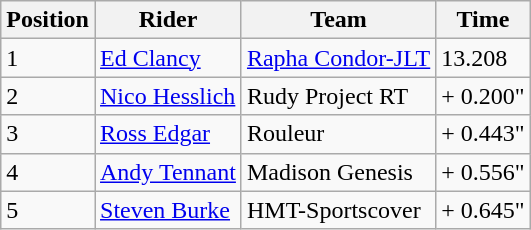<table class="wikitable">
<tr>
<th>Position</th>
<th>Rider</th>
<th>Team</th>
<th>Time</th>
</tr>
<tr>
<td>1</td>
<td><a href='#'>Ed Clancy</a></td>
<td><a href='#'>Rapha Condor-JLT</a></td>
<td>13.208</td>
</tr>
<tr>
<td>2</td>
<td><a href='#'>Nico Hesslich</a></td>
<td>Rudy Project RT</td>
<td>+ 0.200"</td>
</tr>
<tr>
<td>3</td>
<td><a href='#'>Ross Edgar</a></td>
<td>Rouleur</td>
<td>+ 0.443"</td>
</tr>
<tr>
<td>4</td>
<td><a href='#'>Andy Tennant</a></td>
<td>Madison Genesis</td>
<td>+ 0.556"</td>
</tr>
<tr>
<td>5</td>
<td><a href='#'>Steven Burke</a></td>
<td>HMT-Sportscover</td>
<td>+ 0.645"</td>
</tr>
</table>
